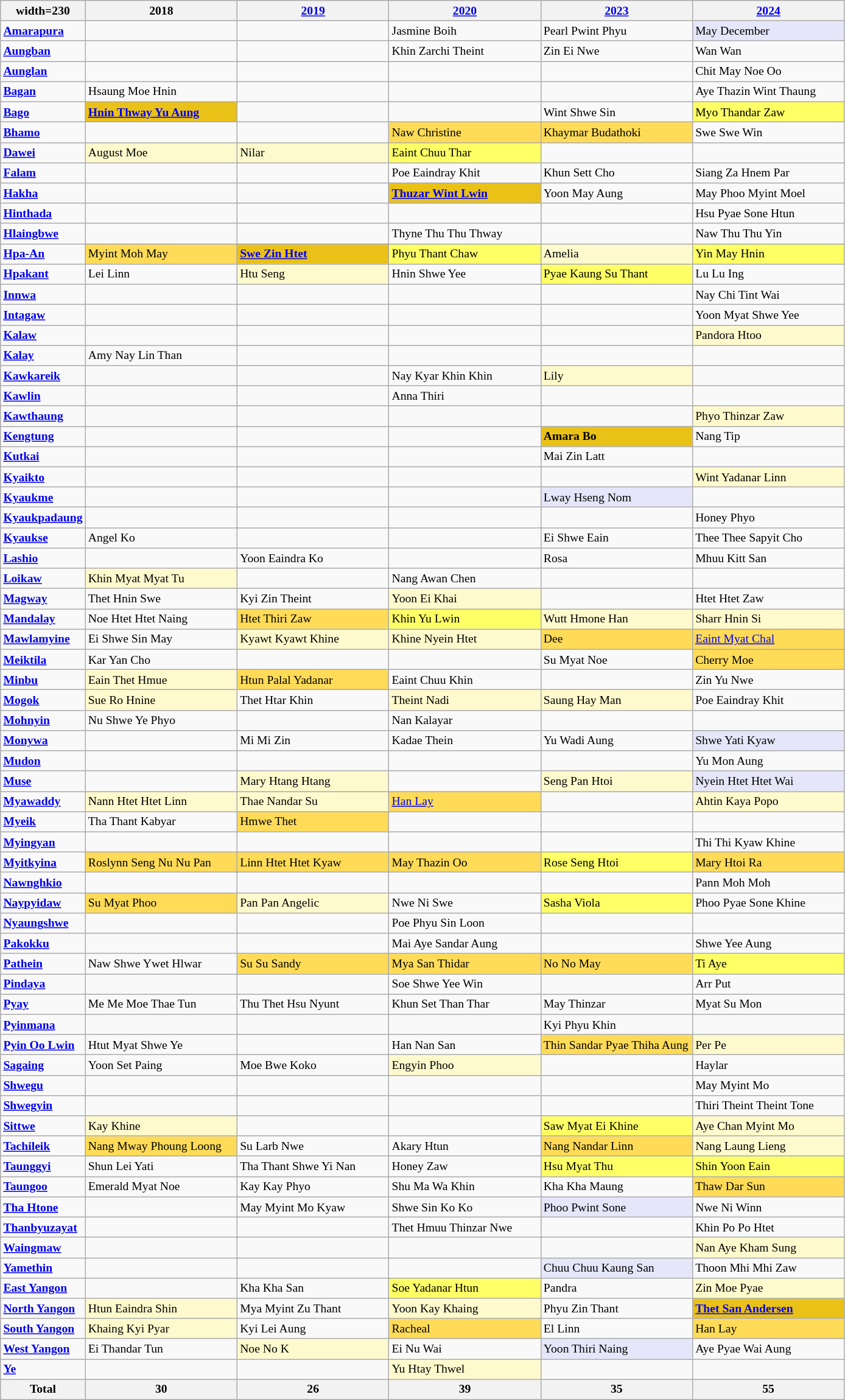<table class="wikitable" style="font-size: 82%";>
<tr>
<th>width=230 </th>
<th width="160">2018</th>
<th width="160"><a href='#'>2019</a></th>
<th width="160"><a href='#'>2020</a></th>
<th width="160"><a href='#'>2023</a></th>
<th width="160"><a href='#'>2024</a></th>
</tr>
<tr>
<td><strong> <a href='#'>Amarapura</a></strong></td>
<td></td>
<td></td>
<td>Jasmine Boih</td>
<td>Pearl Pwint Phyu</td>
<td bgcolor=#E6E6FA>May December</td>
</tr>
<tr>
<td><strong> <a href='#'>Aungban</a></strong></td>
<td></td>
<td></td>
<td>Khin Zarchi Theint</td>
<td>Zin Ei Nwe</td>
<td>Wan Wan</td>
</tr>
<tr>
<td><strong> <a href='#'>Aunglan</a></strong></td>
<td></td>
<td></td>
<td></td>
<td></td>
<td>Chit May Noe Oo</td>
</tr>
<tr>
<td><strong> <a href='#'>Bagan</a></strong></td>
<td>Hsaung Moe Hnin</td>
<td></td>
<td></td>
<td></td>
<td>Aye Thazin Wint Thaung</td>
</tr>
<tr>
<td><strong> <a href='#'>Bago</a></strong></td>
<td bgcolor="#EAC117"><strong><a href='#'>Hnin Thway Yu Aung</a></strong></td>
<td></td>
<td></td>
<td>Wint Shwe Sin</td>
<td bgcolor="#FFFF66">Myo Thandar Zaw</td>
</tr>
<tr>
<td><strong> <a href='#'>Bhamo</a></strong></td>
<td></td>
<td></td>
<td bgcolor=#FFDB58>Naw Christine</td>
<td bgcolor=#FFDB58>Khaymar Budathoki</td>
<td>Swe Swe Win</td>
</tr>
<tr>
<td><strong> <a href='#'>Dawei</a></strong></td>
<td bgcolor="#FFFACD">August Moe</td>
<td bgcolor="#FFFACD">Nilar</td>
<td bgcolor="#FFFF66">Eaint Chuu Thar</td>
<td></td>
<td></td>
</tr>
<tr>
<td><strong> <a href='#'>Falam</a></strong></td>
<td></td>
<td></td>
<td>Poe Eaindray Khit</td>
<td>Khun Sett Cho</td>
<td>Siang Za Hnem Par</td>
</tr>
<tr>
<td><strong> <a href='#'>Hakha</a></strong></td>
<td></td>
<td></td>
<td bgcolor="#EAC117"><strong><a href='#'>Thuzar Wint Lwin</a></strong></td>
<td>Yoon May Aung</td>
<td>May Phoo Myint Moel</td>
</tr>
<tr>
<td><strong> <a href='#'>Hinthada</a></strong></td>
<td></td>
<td></td>
<td></td>
<td></td>
<td>Hsu Pyae Sone Htun</td>
</tr>
<tr>
<td><strong> <a href='#'>Hlaingbwe</a></strong></td>
<td></td>
<td></td>
<td>Thyne Thu Thu Thway</td>
<td></td>
<td>Naw Thu Thu Yin</td>
</tr>
<tr>
<td><strong> <a href='#'>Hpa-An</a></strong></td>
<td bgcolor=#FFDB58>Myint Moh May</td>
<td bgcolor="#EAC117"><strong><a href='#'>Swe Zin Htet</a></strong></td>
<td bgcolor="#FFFF66">Phyu Thant Chaw</td>
<td bgcolor="#FFFACD">Amelia</td>
<td bgcolor="#FFFF66">Yin May Hnin</td>
</tr>
<tr>
<td><strong> <a href='#'>Hpakant</a></strong></td>
<td>Lei Linn</td>
<td bgcolor="#FFFACD">Htu Seng</td>
<td>Hnin Shwe Yee</td>
<td bgcolor="#FFFF66">Pyae Kaung Su Thant</td>
<td>Lu Lu Ing</td>
</tr>
<tr>
<td><strong> <a href='#'>Innwa</a></strong></td>
<td></td>
<td></td>
<td></td>
<td></td>
<td>Nay Chi Tint Wai</td>
</tr>
<tr>
<td><strong> <a href='#'>Intagaw</a></strong></td>
<td></td>
<td></td>
<td></td>
<td></td>
<td>Yoon Myat Shwe Yee</td>
</tr>
<tr>
<td><strong> <a href='#'>Kalaw</a></strong></td>
<td></td>
<td></td>
<td></td>
<td></td>
<td bgcolor="#FFFACD">Pandora Htoo</td>
</tr>
<tr>
<td><strong> <a href='#'>Kalay</a></strong></td>
<td>Amy Nay Lin Than</td>
<td></td>
<td></td>
<td></td>
<td></td>
</tr>
<tr>
<td><strong> <a href='#'>Kawkareik</a></strong></td>
<td></td>
<td></td>
<td>Nay Kyar Khin Khin</td>
<td bgcolor="#FFFACD">Lily</td>
<td></td>
</tr>
<tr>
<td><strong> <a href='#'>Kawlin</a></strong></td>
<td></td>
<td></td>
<td>Anna Thiri</td>
<td></td>
<td></td>
</tr>
<tr>
<td><strong> <a href='#'>Kawthaung</a></strong></td>
<td></td>
<td></td>
<td></td>
<td></td>
<td bgcolor="#FFFACD">Phyo Thinzar Zaw</td>
</tr>
<tr>
<td><strong> <a href='#'>Kengtung</a></strong></td>
<td></td>
<td></td>
<td></td>
<td bgcolor="#EAC117"><strong>Amara Bo</strong></td>
<td>Nang Tip</td>
</tr>
<tr>
<td><strong> <a href='#'>Kutkai</a></strong></td>
<td></td>
<td></td>
<td></td>
<td>Mai Zin Latt</td>
<td></td>
</tr>
<tr>
<td><strong> <a href='#'>Kyaikto</a></strong></td>
<td></td>
<td></td>
<td></td>
<td></td>
<td bgcolor="#FFFACD">Wint Yadanar Linn</td>
</tr>
<tr>
<td><strong> <a href='#'>Kyaukme</a></strong></td>
<td></td>
<td></td>
<td></td>
<td bgcolor=#E6E6FA>Lway Hseng Nom</td>
<td></td>
</tr>
<tr>
<td><strong> <a href='#'>Kyaukpadaung</a></strong></td>
<td></td>
<td></td>
<td></td>
<td></td>
<td>Honey Phyo</td>
</tr>
<tr>
<td><strong> <a href='#'>Kyaukse</a></strong></td>
<td>Angel Ko</td>
<td></td>
<td></td>
<td>Ei Shwe Eain</td>
<td>Thee Thee Sapyit Cho</td>
</tr>
<tr>
<td><strong> <a href='#'>Lashio</a></strong></td>
<td></td>
<td>Yoon Eaindra Ko</td>
<td></td>
<td>Rosa</td>
<td>Mhuu Kitt San</td>
</tr>
<tr>
<td><strong> <a href='#'>Loikaw</a></strong></td>
<td bgcolor="#FFFACD">Khin Myat Myat Tu</td>
<td></td>
<td>Nang Awan Chen</td>
<td></td>
<td></td>
</tr>
<tr>
<td><strong> <a href='#'>Magway</a></strong></td>
<td>Thet Hnin Swe</td>
<td>Kyi Zin Theint</td>
<td bgcolor="#FFFACD">Yoon Ei Khai</td>
<td></td>
<td>Htet Htet Zaw</td>
</tr>
<tr>
<td><strong> <a href='#'>Mandalay</a></strong></td>
<td>Noe Htet Htet Naing</td>
<td bgcolor=#FFDB58>Htet Thiri Zaw</td>
<td bgcolor="#FFFF66">Khin Yu Lwin</td>
<td bgcolor="#FFFACD">Wutt Hmone Han</td>
<td bgcolor="#FFFACD">Sharr Hnin Si</td>
</tr>
<tr>
<td><strong> <a href='#'>Mawlamyine</a></strong></td>
<td>Ei Shwe Sin May</td>
<td bgcolor="#FFFACD">Kyawt Kyawt Khine</td>
<td bgcolor="#FFFACD">Khine Nyein Htet</td>
<td bgcolor=#FFDB58>Dee</td>
<td bgcolor=#FFDB58><a href='#'>Eaint Myat Chal</a></td>
</tr>
<tr>
<td><strong> <a href='#'>Meiktila</a></strong></td>
<td>Kar Yan Cho</td>
<td></td>
<td></td>
<td>Su Myat Noe</td>
<td bgcolor=#FFDB58>Cherry Moe</td>
</tr>
<tr>
<td><strong> <a href='#'>Minbu</a></strong></td>
<td bgcolor="#FFFACD">Eain Thet Hmue</td>
<td bgcolor=#FFDB58>Htun Palal Yadanar</td>
<td>Eaint Chuu Khin</td>
<td></td>
<td>Zin Yu Nwe</td>
</tr>
<tr>
<td><strong> <a href='#'>Mogok</a></strong></td>
<td bgcolor="#FFFACD">Sue Ro Hnine</td>
<td>Thet Htar Khin</td>
<td bgcolor="#FFFACD">Theint Nadi</td>
<td bgcolor="#FFFACD">Saung Hay Man</td>
<td>Poe Eaindray Khit</td>
</tr>
<tr>
<td><strong> <a href='#'>Mohnyin</a></strong></td>
<td>Nu Shwe Ye Phyo</td>
<td></td>
<td>Nan Kalayar</td>
<td></td>
<td></td>
</tr>
<tr>
<td><strong> <a href='#'>Monywa</a></strong></td>
<td></td>
<td>Mi Mi Zin</td>
<td>Kadae Thein</td>
<td>Yu Wadi Aung</td>
<td bgcolor=#E6E6FA>Shwe Yati Kyaw</td>
</tr>
<tr>
<td><strong> <a href='#'>Mudon</a></strong></td>
<td></td>
<td></td>
<td></td>
<td></td>
<td>Yu Mon Aung</td>
</tr>
<tr>
<td><strong> <a href='#'>Muse</a></strong></td>
<td></td>
<td bgcolor="#FFFACD">Mary Htang Htang</td>
<td></td>
<td bgcolor="#FFFACD">Seng Pan Htoi</td>
<td bgcolor=#E6E6FA>Nyein Htet Htet Wai</td>
</tr>
<tr>
<td><strong> <a href='#'>Myawaddy</a></strong></td>
<td bgcolor="#FFFACD">Nann Htet Htet Linn</td>
<td bgcolor="#FFFACD">Thae Nandar Su</td>
<td bgcolor=#FFDB58><a href='#'>Han Lay</a></td>
<td></td>
<td bgcolor="#FFFACD">Ahtin Kaya Popo</td>
</tr>
<tr>
<td><strong> <a href='#'>Myeik</a></strong></td>
<td>Tha Thant Kabyar</td>
<td bgcolor=#FFDB58>Hmwe Thet</td>
<td></td>
<td></td>
<td></td>
</tr>
<tr>
<td><strong> <a href='#'>Myingyan</a></strong></td>
<td></td>
<td></td>
<td></td>
<td></td>
<td>Thi Thi Kyaw Khine</td>
</tr>
<tr>
<td><strong> <a href='#'>Myitkyina</a></strong></td>
<td bgcolor=#FFDB58>Roslynn Seng Nu Nu Pan</td>
<td bgcolor=#FFDB58>Linn Htet Htet Kyaw</td>
<td bgcolor=#FFDB58>May Thazin Oo</td>
<td bgcolor="#FFFF66">Rose Seng Htoi</td>
<td bgcolor=#FFDB58>Mary Htoi Ra</td>
</tr>
<tr>
<td><strong> <a href='#'>Nawnghkio</a></strong></td>
<td></td>
<td></td>
<td></td>
<td></td>
<td>Pann Moh Moh</td>
</tr>
<tr>
<td><strong> <a href='#'>Naypyidaw</a></strong></td>
<td bgcolor=#FFDB58>Su Myat Phoo</td>
<td bgcolor="#FFFACD">Pan Pan Angelic</td>
<td>Nwe Ni Swe</td>
<td bgcolor="#FFFF66">Sasha Viola</td>
<td>Phoo Pyae Sone Khine</td>
</tr>
<tr>
<td><strong> <a href='#'>Nyaungshwe</a></strong></td>
<td></td>
<td></td>
<td>Poe Phyu Sin Loon</td>
<td></td>
<td></td>
</tr>
<tr>
<td><strong> <a href='#'>Pakokku</a></strong></td>
<td></td>
<td></td>
<td>Mai Aye Sandar Aung</td>
<td></td>
<td>Shwe Yee Aung</td>
</tr>
<tr>
<td><strong> <a href='#'>Pathein</a></strong></td>
<td>Naw Shwe Ywet Hlwar</td>
<td bgcolor=#FFDB58>Su Su Sandy</td>
<td bgcolor=#FFDB58>Mya San Thidar</td>
<td bgcolor=#FFDB58>No No May</td>
<td bgcolor="#FFFF66">Ti Aye</td>
</tr>
<tr>
<td><strong> <a href='#'>Pindaya</a></strong></td>
<td></td>
<td></td>
<td>Soe Shwe Yee Win</td>
<td></td>
<td>Arr Put</td>
</tr>
<tr>
<td><strong> <a href='#'>Pyay</a></strong></td>
<td>Me Me Moe Thae Tun</td>
<td>Thu Thet Hsu Nyunt</td>
<td>Khun Set Than Thar</td>
<td>May Thinzar</td>
<td>Myat Su Mon</td>
</tr>
<tr>
<td><strong> <a href='#'>Pyinmana</a></strong></td>
<td></td>
<td></td>
<td></td>
<td>Kyi Phyu Khin</td>
<td></td>
</tr>
<tr>
<td><strong> <a href='#'>Pyin Oo Lwin</a></strong></td>
<td>Htut Myat Shwe Ye</td>
<td></td>
<td>Han Nan San</td>
<td bgcolor=#FFDB58>Thin Sandar Pyae Thiha Aung</td>
<td bgcolor="#FFFACD">Per Pe</td>
</tr>
<tr>
<td><strong> <a href='#'>Sagaing</a></strong></td>
<td>Yoon Set Paing</td>
<td>Moe Bwe Koko</td>
<td bgcolor="#FFFACD">Engyin Phoo</td>
<td></td>
<td>Haylar</td>
</tr>
<tr>
<td><strong> <a href='#'>Shwegu</a></strong></td>
<td></td>
<td></td>
<td></td>
<td></td>
<td>May Myint Mo</td>
</tr>
<tr>
<td><strong> <a href='#'>Shwegyin</a></strong></td>
<td></td>
<td></td>
<td></td>
<td></td>
<td>Thiri Theint Theint Tone</td>
</tr>
<tr>
<td><strong> <a href='#'>Sittwe</a></strong></td>
<td bgcolor="#FFFACD">Kay Khine</td>
<td></td>
<td></td>
<td bgcolor="#FFFF66">Saw Myat Ei Khine</td>
<td bgcolor="#FFFACD">Aye Chan Myint Mo</td>
</tr>
<tr>
<td><strong> <a href='#'>Tachileik</a></strong></td>
<td bgcolor=#FFDB58>Nang Mway Phoung Loong</td>
<td>Su Larb Nwe</td>
<td>Akary Htun</td>
<td bgcolor=#FFDB58>Nang Nandar Linn</td>
<td bgcolor="#FFFACD">Nang Laung Lieng</td>
</tr>
<tr>
<td><strong> <a href='#'>Taunggyi</a></strong></td>
<td>Shun Lei Yati</td>
<td>Tha Thant Shwe Yi Nan</td>
<td>Honey Zaw</td>
<td bgcolor="#FFFF66">Hsu Myat Thu</td>
<td bgcolor="#FFFF66">Shin Yoon Eain</td>
</tr>
<tr>
<td><strong> <a href='#'>Taungoo</a></strong></td>
<td>Emerald Myat Noe</td>
<td>Kay Kay Phyo</td>
<td>Shu Ma Wa Khin</td>
<td>Kha Kha Maung</td>
<td bgcolor=#FFDB58>Thaw Dar Sun</td>
</tr>
<tr>
<td><strong> <a href='#'>Tha Htone</a></strong></td>
<td></td>
<td>May Myint Mo Kyaw</td>
<td>Shwe Sin Ko Ko</td>
<td bgcolor=#E6E6FA>Phoo Pwint Sone</td>
<td>Nwe Ni Winn</td>
</tr>
<tr>
<td><strong> <a href='#'>Thanbyuzayat</a></strong></td>
<td></td>
<td></td>
<td>Thet Hmuu Thinzar Nwe</td>
<td></td>
<td>Khin Po Po Htet</td>
</tr>
<tr>
<td><strong> <a href='#'>Waingmaw</a></strong></td>
<td></td>
<td></td>
<td></td>
<td></td>
<td bgcolor="#FFFACD">Nan Aye Kham Sung</td>
</tr>
<tr>
<td><strong> <a href='#'>Yamethin</a></strong></td>
<td></td>
<td></td>
<td></td>
<td bgcolor=#E6E6FA>Chuu Chuu Kaung San</td>
<td>Thoon Mhi Mhi Zaw</td>
</tr>
<tr>
<td><strong> <a href='#'>East Yangon</a></strong></td>
<td></td>
<td>Kha Kha San</td>
<td bgcolor="#FFFF66">Soe Yadanar Htun</td>
<td>Pandra</td>
<td bgcolor="#FFFACD">Zin Moe Pyae</td>
</tr>
<tr>
<td><strong> <a href='#'>North Yangon</a></strong></td>
<td bgcolor="#FFFACD">Htun Eaindra Shin</td>
<td>Mya Myint Zu Thant</td>
<td bgcolor="#FFFACD">Yoon Kay Khaing</td>
<td>Phyu Zin Thant</td>
<td bgcolor="#EAC117"><strong><a href='#'>Thet San Andersen</a></strong></td>
</tr>
<tr>
<td><strong> <a href='#'>South Yangon</a></strong></td>
<td bgcolor="#FFFACD">Khaing Kyi Pyar</td>
<td>Kyi Lei Aung</td>
<td bgcolor=#FFDB58>Racheal</td>
<td>El Linn</td>
<td bgcolor=#FFDB58>Han Lay</td>
</tr>
<tr>
<td><strong> <a href='#'>West Yangon</a></strong></td>
<td>Ei Thandar Tun</td>
<td bgcolor="#FFFACD">Noe No K</td>
<td>Ei Nu Wai</td>
<td bgcolor=#E6E6FA>Yoon Thiri Naing</td>
<td>Aye Pyae Wai Aung</td>
</tr>
<tr>
<td><strong> <a href='#'>Ye</a><em></td>
<td></td>
<td></td>
<td bgcolor="#FFFACD">Yu Htay Thwel</td>
<td></td>
<td></td>
</tr>
<tr>
<th>Total</th>
<th>30</th>
<th>26</th>
<th>39</th>
<th>35</th>
<th>55</th>
</tr>
</table>
